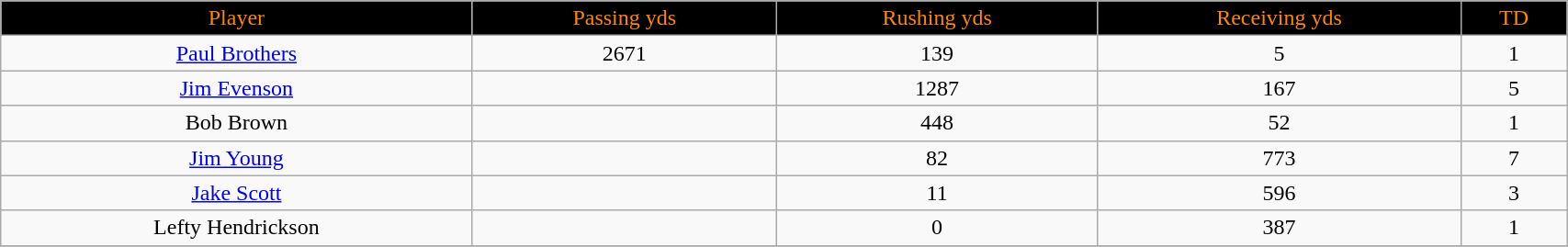<table class="wikitable" width="90%">
<tr align="center"  ! style="background:black;color:#FF8800;">
<td>Player</td>
<td>Passing yds</td>
<td>Rushing yds</td>
<td>Receiving yds</td>
<td>TD</td>
</tr>
<tr align="center" bgcolor="">
<td><a href='#'>Paul Brothers</a></td>
<td>2671</td>
<td>139</td>
<td>5</td>
<td>1</td>
</tr>
<tr align="center" bgcolor="">
<td><a href='#'>Jim Evenson</a></td>
<td></td>
<td>1287</td>
<td>167</td>
<td>5</td>
</tr>
<tr align="center" bgcolor="">
<td>Bob Brown</td>
<td></td>
<td>448</td>
<td>52</td>
<td>1</td>
</tr>
<tr align="center" bgcolor="">
<td><a href='#'>Jim Young</a></td>
<td></td>
<td>82</td>
<td>773</td>
<td>7</td>
</tr>
<tr align="center" bgcolor="">
<td><a href='#'>Jake Scott</a></td>
<td></td>
<td>11</td>
<td>596</td>
<td>3</td>
</tr>
<tr align="center" bgcolor="">
<td>Lefty Hendrickson</td>
<td></td>
<td>0</td>
<td>387</td>
<td>1</td>
</tr>
<tr align="center" bgcolor="">
</tr>
</table>
